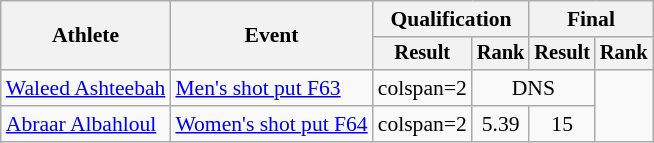<table class="wikitable" style="font-size:90%">
<tr>
<th rowspan="2">Athlete</th>
<th rowspan="2">Event</th>
<th colspan="2">Qualification</th>
<th colspan="2">Final</th>
</tr>
<tr style="font-size:95%">
<th>Result</th>
<th>Rank</th>
<th>Result</th>
<th>Rank</th>
</tr>
<tr align=center>
<td align=left><a href='#'>Waleed Ashteebah</a></td>
<td align=left><a href='#'>Men's shot put F63</a></td>
<td>colspan=2 </td>
<td colspan=2>DNS</td>
</tr>
<tr align=center>
<td align=left><a href='#'>Abraar Albahloul</a></td>
<td align=left><a href='#'>Women's shot put F64</a></td>
<td>colspan=2 </td>
<td>5.39</td>
<td>15</td>
</tr>
</table>
